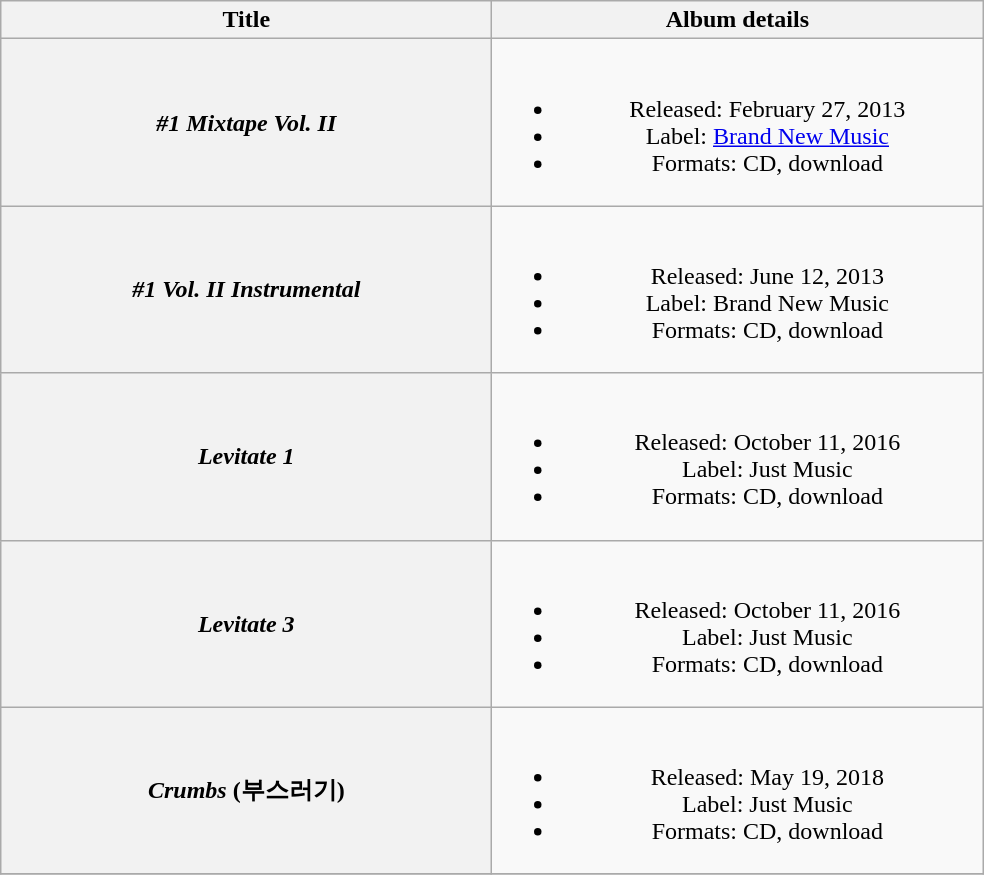<table class="wikitable plainrowheaders" style="text-align:center;">
<tr>
<th scope="col" style="width:20em;">Title</th>
<th scope="col" style="width:20em;">Album details</th>
</tr>
<tr>
<th scope="row"><em>#1 Mixtape Vol. II</em></th>
<td><br><ul><li>Released: February 27, 2013</li><li>Label: <a href='#'>Brand New Music</a></li><li>Formats: CD, download</li></ul></td>
</tr>
<tr>
<th scope="row"><em>#1 Vol. II Instrumental</em></th>
<td><br><ul><li>Released: June 12, 2013</li><li>Label: Brand New Music</li><li>Formats: CD, download</li></ul></td>
</tr>
<tr>
<th scope="row"><em>Levitate 1</em></th>
<td><br><ul><li>Released: October 11, 2016</li><li>Label: Just Music</li><li>Formats: CD, download</li></ul></td>
</tr>
<tr>
<th scope="row"><em>Levitate 3</em></th>
<td><br><ul><li>Released: October 11, 2016</li><li>Label: Just Music</li><li>Formats: CD, download</li></ul></td>
</tr>
<tr>
<th scope="row"><em>Crumbs</em> (부스러기)</th>
<td><br><ul><li>Released: May 19, 2018</li><li>Label: Just Music</li><li>Formats: CD, download</li></ul></td>
</tr>
<tr>
</tr>
</table>
